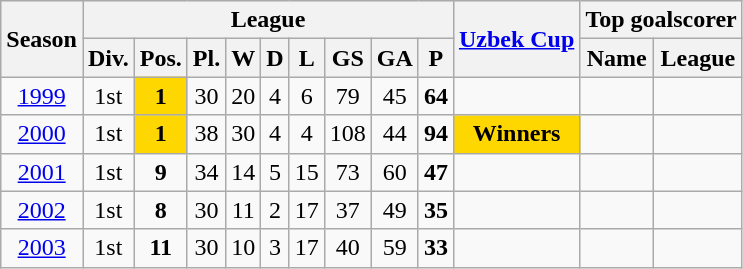<table class="wikitable">
<tr style="background:#efefef;">
<th rowspan="2">Season</th>
<th colspan="9">League</th>
<th rowspan="2"><a href='#'>Uzbek Cup</a></th>
<th colspan="2">Top goalscorer</th>
</tr>
<tr>
<th>Div.</th>
<th>Pos.</th>
<th>Pl.</th>
<th>W</th>
<th>D</th>
<th>L</th>
<th>GS</th>
<th>GA</th>
<th>P</th>
<th>Name</th>
<th>League</th>
</tr>
<tr>
<td align=center><a href='#'>1999</a></td>
<td align=center>1st</td>
<td style="text-align:center; background:gold;"><strong>1</strong></td>
<td align=center>30</td>
<td align=center>20</td>
<td align=center>4</td>
<td align=center>6</td>
<td align=center>79</td>
<td align=center>45</td>
<td align=center><strong>64</strong></td>
<td align=center></td>
<td align=center></td>
<td align=center></td>
</tr>
<tr>
<td align=center><a href='#'>2000</a></td>
<td align=center>1st</td>
<td style="text-align:center; background:gold;"><strong>1</strong></td>
<td align=center>38</td>
<td align=center>30</td>
<td align=center>4</td>
<td align=center>4</td>
<td align=center>108</td>
<td align=center>44</td>
<td align=center><strong>94</strong></td>
<td style="text-align:center; background:gold;"><strong>Winners</strong></td>
<td align=center></td>
<td align=center></td>
</tr>
<tr>
<td align=center><a href='#'>2001</a></td>
<td align=center>1st</td>
<td align=center><strong>9</strong></td>
<td align=center>34</td>
<td align=center>14</td>
<td align=center>5</td>
<td align=center>15</td>
<td align=center>73</td>
<td align=center>60</td>
<td align=center><strong>47</strong></td>
<td align=center></td>
<td align=center></td>
<td align=center></td>
</tr>
<tr>
<td align=center><a href='#'>2002</a></td>
<td align=center>1st</td>
<td align=center><strong>8</strong></td>
<td align=center>30</td>
<td align=center>11</td>
<td align=center>2</td>
<td align=center>17</td>
<td align=center>37</td>
<td align=center>49</td>
<td align=center><strong>35</strong></td>
<td align=center></td>
<td align=center></td>
<td align=center></td>
</tr>
<tr>
<td align=center><a href='#'>2003</a></td>
<td align=center>1st</td>
<td align=center><strong>11</strong></td>
<td align=center>30</td>
<td align=center>10</td>
<td align=center>3</td>
<td align=center>17</td>
<td align=center>40</td>
<td align=center>59</td>
<td align=center><strong>33</strong></td>
<td align=center></td>
<td align=center></td>
<td align=center></td>
</tr>
</table>
